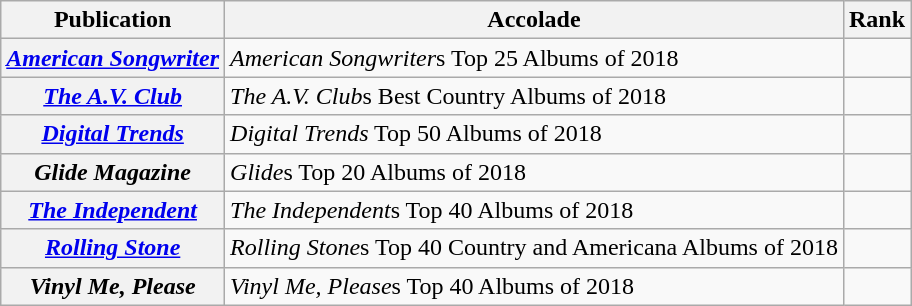<table class="wikitable sortable plainrowheaders">
<tr>
<th scope="col">Publication</th>
<th scope="col">Accolade</th>
<th scope="col">Rank</th>
</tr>
<tr>
<th scope="row"><em><a href='#'>American Songwriter</a></em></th>
<td><em>American Songwriter</em>s Top 25 Albums of 2018</td>
<td></td>
</tr>
<tr>
<th scope="row"><em><a href='#'>The A.V. Club</a></em></th>
<td><em>The A.V. Club</em>s Best Country Albums of 2018</td>
<td></td>
</tr>
<tr>
<th scope="row"><em><a href='#'>Digital Trends</a></em></th>
<td><em>Digital Trends</em> Top 50 Albums of 2018</td>
<td></td>
</tr>
<tr>
<th scope="row"><em>Glide Magazine</em></th>
<td><em>Glide</em>s Top 20 Albums of 2018</td>
<td></td>
</tr>
<tr>
<th scope="row"><em><a href='#'>The Independent</a></em></th>
<td><em>The Independent</em>s Top 40 Albums of 2018</td>
<td></td>
</tr>
<tr>
<th scope="row"><em><a href='#'>Rolling Stone</a></em></th>
<td><em>Rolling Stone</em>s Top 40 Country and Americana Albums of 2018</td>
<td></td>
</tr>
<tr>
<th scope="row"><em>Vinyl Me, Please</em></th>
<td><em>Vinyl Me, Please</em>s Top 40 Albums of 2018</td>
<td></td>
</tr>
</table>
